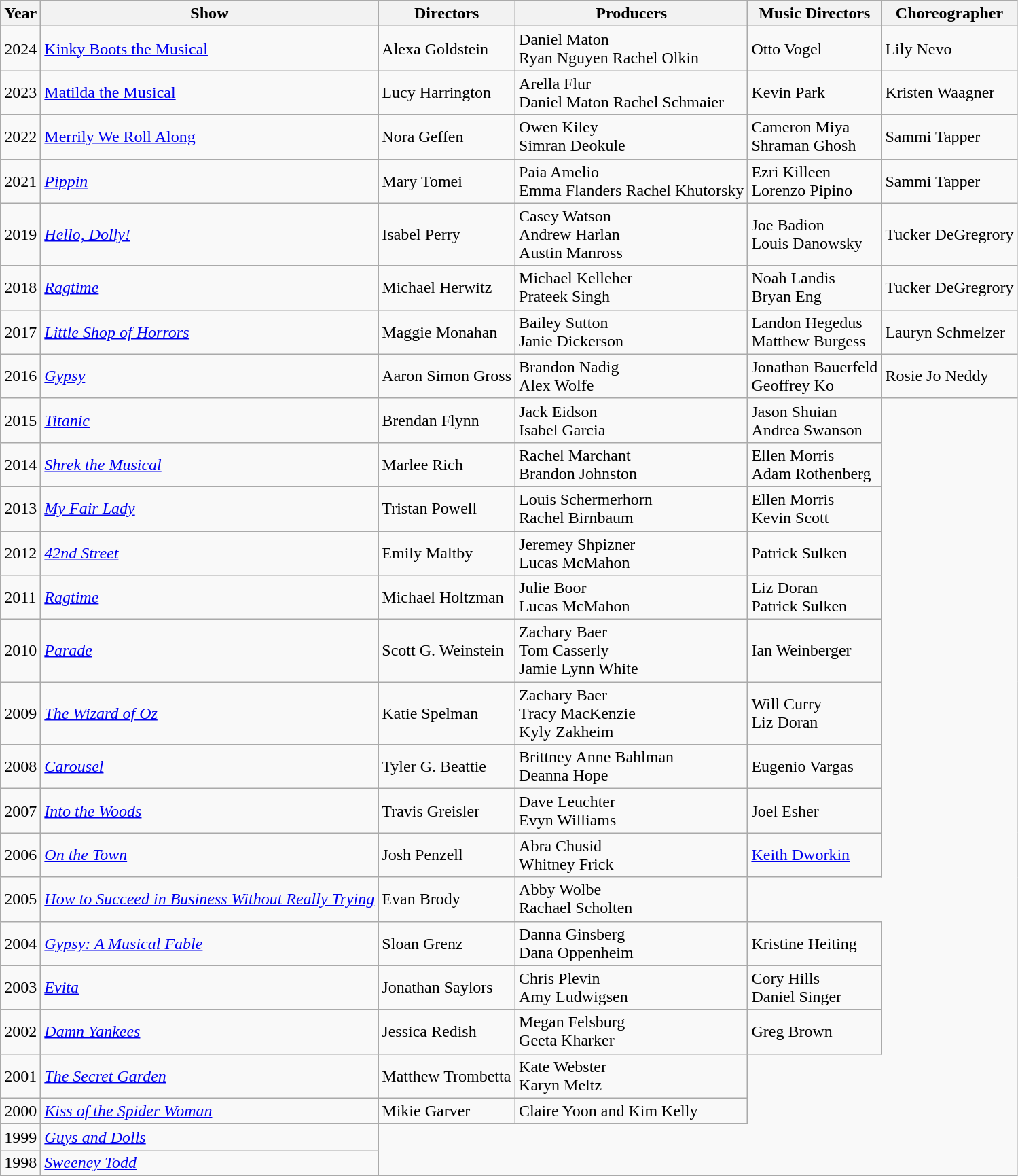<table class="wikitable">
<tr>
<th>Year</th>
<th>Show</th>
<th>Directors</th>
<th>Producers</th>
<th>Music Directors</th>
<th>Choreographer</th>
</tr>
<tr>
<td>2024</td>
<td><a href='#'>Kinky Boots the Musical</a></td>
<td>Alexa Goldstein</td>
<td>Daniel Maton<br>Ryan Nguyen
Rachel Olkin</td>
<td>Otto Vogel</td>
<td>Lily Nevo</td>
</tr>
<tr>
<td>2023</td>
<td><a href='#'>Matilda the Musical</a></td>
<td>Lucy Harrington</td>
<td>Arella Flur<br>Daniel Maton
Rachel Schmaier</td>
<td>Kevin Park</td>
<td>Kristen Waagner</td>
</tr>
<tr>
<td>2022</td>
<td><a href='#'> Merrily We Roll Along</a></td>
<td>Nora Geffen</td>
<td>Owen Kiley <br> Simran Deokule</td>
<td>Cameron Miya <br> Shraman Ghosh</td>
<td>Sammi Tapper</td>
</tr>
<tr>
<td>2021</td>
<td><em><a href='#'>Pippin</a></em></td>
<td>Mary Tomei</td>
<td>Paia Amelio<br>Emma Flanders
Rachel Khutorsky</td>
<td>Ezri Killeen<br>Lorenzo Pipino</td>
<td>Sammi Tapper</td>
</tr>
<tr>
<td>2019</td>
<td><em><a href='#'>Hello, Dolly!</a></em></td>
<td>Isabel Perry</td>
<td>Casey Watson <br> Andrew Harlan <br> Austin Manross</td>
<td>Joe Badion <br> Louis Danowsky</td>
<td>Tucker DeGregrory</td>
</tr>
<tr>
<td>2018</td>
<td><em><a href='#'>Ragtime</a></em></td>
<td>Michael Herwitz</td>
<td>Michael Kelleher <br> Prateek Singh</td>
<td>Noah Landis <br> Bryan Eng</td>
<td>Tucker DeGregrory</td>
</tr>
<tr>
<td>2017</td>
<td><em><a href='#'>Little Shop of Horrors</a></em></td>
<td>Maggie Monahan</td>
<td>Bailey Sutton <br> Janie Dickerson</td>
<td>Landon Hegedus <br> Matthew Burgess</td>
<td>Lauryn Schmelzer</td>
</tr>
<tr>
<td>2016</td>
<td><em><a href='#'>Gypsy</a></em></td>
<td>Aaron Simon Gross</td>
<td>Brandon Nadig <br> Alex Wolfe</td>
<td>Jonathan Bauerfeld <br> Geoffrey Ko</td>
<td>Rosie Jo Neddy</td>
</tr>
<tr>
<td>2015</td>
<td><em><a href='#'>Titanic</a></em></td>
<td>Brendan Flynn</td>
<td>Jack Eidson <br> Isabel Garcia</td>
<td>Jason Shuian <br> Andrea Swanson</td>
</tr>
<tr>
<td>2014</td>
<td><em><a href='#'>Shrek the Musical</a></em></td>
<td>Marlee Rich</td>
<td>Rachel Marchant <br> Brandon Johnston</td>
<td>Ellen Morris <br> Adam Rothenberg</td>
</tr>
<tr>
<td>2013</td>
<td><em><a href='#'>My Fair Lady</a></em></td>
<td>Tristan Powell</td>
<td>Louis Schermerhorn <br> Rachel Birnbaum</td>
<td>Ellen Morris <br> Kevin Scott</td>
</tr>
<tr>
<td>2012</td>
<td><em><a href='#'>42nd Street</a></em></td>
<td>Emily Maltby</td>
<td>Jeremey Shpizner <br> Lucas McMahon</td>
<td>Patrick Sulken</td>
</tr>
<tr>
<td>2011</td>
<td><em><a href='#'>Ragtime</a></em></td>
<td>Michael Holtzman</td>
<td>Julie Boor  <br> Lucas McMahon</td>
<td>Liz Doran  <br> Patrick Sulken</td>
</tr>
<tr>
<td>2010</td>
<td><em><a href='#'>Parade</a></em></td>
<td>Scott G. Weinstein</td>
<td>Zachary Baer <br> Tom Casserly  <br> Jamie Lynn White</td>
<td>Ian Weinberger</td>
</tr>
<tr>
<td>2009</td>
<td><em><a href='#'>The Wizard of Oz</a></em></td>
<td>Katie Spelman</td>
<td>Zachary Baer  <br> Tracy MacKenzie  <br>  Kyly Zakheim</td>
<td>Will Curry <br> Liz Doran</td>
</tr>
<tr>
<td>2008</td>
<td><em><a href='#'>Carousel</a></em></td>
<td>Tyler G. Beattie</td>
<td>Brittney Anne Bahlman <br> Deanna Hope</td>
<td>Eugenio Vargas</td>
</tr>
<tr>
<td>2007</td>
<td><em><a href='#'>Into the Woods</a></em></td>
<td>Travis Greisler</td>
<td>Dave Leuchter <br> Evyn Williams</td>
<td>Joel Esher</td>
</tr>
<tr>
<td>2006</td>
<td><em><a href='#'>On the Town</a></em></td>
<td>Josh Penzell</td>
<td>Abra Chusid <br> Whitney Frick</td>
<td><a href='#'>Keith Dworkin</a></td>
</tr>
<tr>
<td>2005</td>
<td><em><a href='#'>How to Succeed in Business Without Really Trying</a></em></td>
<td>Evan Brody</td>
<td>Abby Wolbe <br> Rachael Scholten</td>
</tr>
<tr>
<td>2004</td>
<td><em><a href='#'>Gypsy: A Musical Fable</a></em></td>
<td>Sloan Grenz</td>
<td>Danna Ginsberg <br> Dana Oppenheim</td>
<td>Kristine Heiting</td>
</tr>
<tr>
<td>2003</td>
<td><em><a href='#'>Evita</a></em></td>
<td>Jonathan Saylors</td>
<td>Chris Plevin <br> Amy Ludwigsen</td>
<td>Cory Hills <br> Daniel Singer</td>
</tr>
<tr>
<td>2002</td>
<td><em><a href='#'>Damn Yankees</a></em></td>
<td>Jessica Redish</td>
<td>Megan Felsburg  <br> Geeta Kharker</td>
<td>Greg Brown</td>
</tr>
<tr>
<td>2001</td>
<td><em><a href='#'>The Secret Garden</a></em></td>
<td>Matthew Trombetta</td>
<td>Kate Webster  <br> Karyn Meltz</td>
</tr>
<tr>
<td>2000</td>
<td><em><a href='#'>Kiss of the Spider Woman</a></em></td>
<td>Mikie Garver</td>
<td>Claire Yoon and Kim Kelly</td>
</tr>
<tr>
<td>1999</td>
<td><em><a href='#'>Guys and Dolls</a></em></td>
</tr>
<tr>
<td>1998</td>
<td><em><a href='#'>Sweeney Todd</a></em></td>
</tr>
</table>
